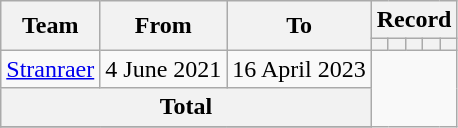<table class=wikitable style="text-align: center">
<tr>
<th rowspan=2>Team</th>
<th rowspan=2>From</th>
<th rowspan=2>To</th>
<th colspan=5>Record</th>
</tr>
<tr>
<th></th>
<th></th>
<th></th>
<th></th>
<th></th>
</tr>
<tr>
<td align=left><a href='#'>Stranraer</a></td>
<td align=left>4 June 2021</td>
<td align=left>16 April 2023<br></td>
</tr>
<tr>
<th colspan="3">Total<br></th>
</tr>
<tr>
</tr>
</table>
